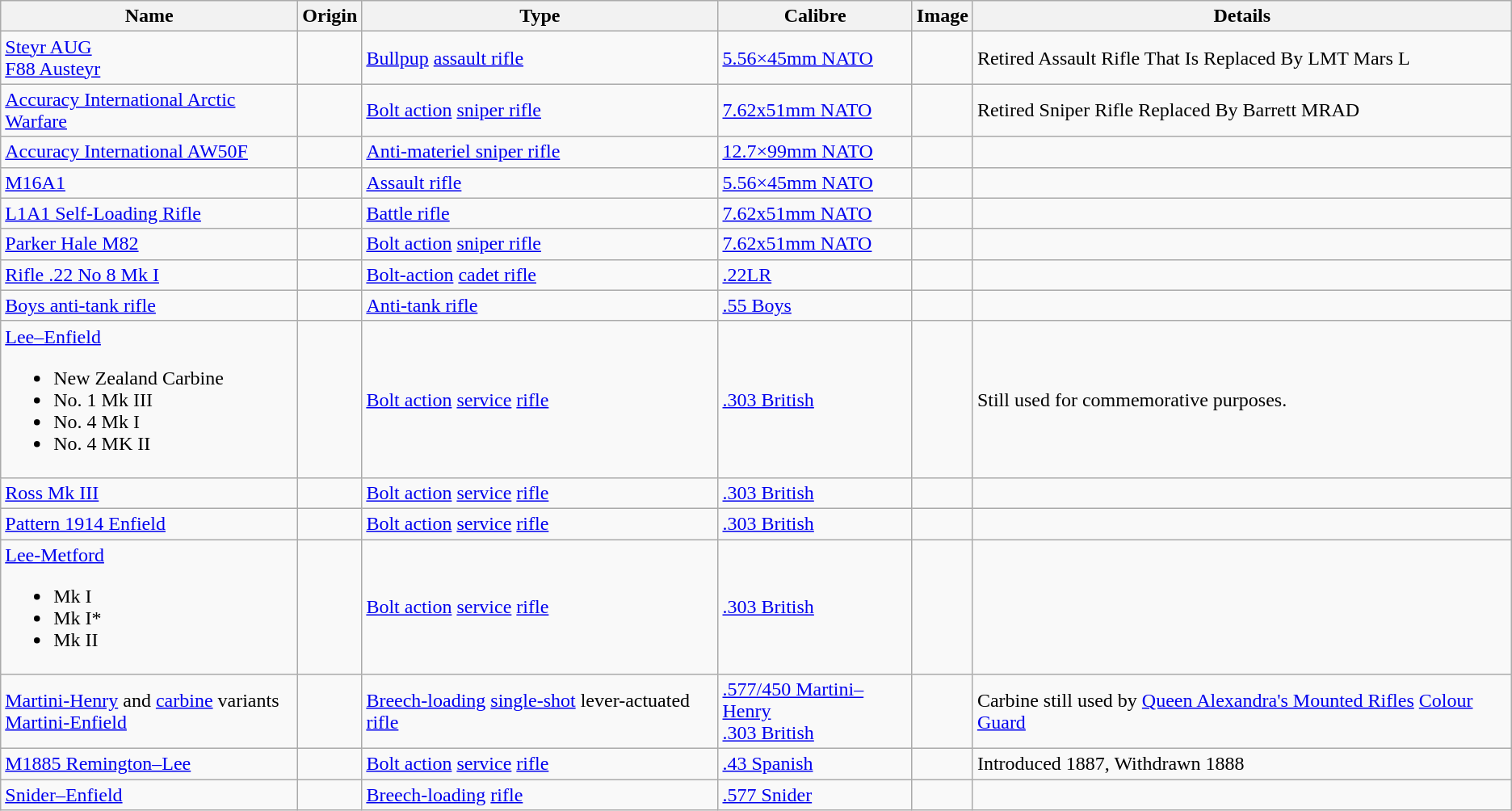<table class="wikitable">
<tr>
<th>Name</th>
<th>Origin</th>
<th>Type</th>
<th>Calibre</th>
<th>Image</th>
<th>Details</th>
</tr>
<tr>
<td><a href='#'>Steyr AUG</a><br><a href='#'>F88 Austeyr</a></td>
<td><br></td>
<td><a href='#'>Bullpup</a> <a href='#'>assault rifle</a></td>
<td><a href='#'>5.56×45mm NATO</a></td>
<td></td>
<td>Retired Assault Rifle That Is Replaced By LMT Mars L</td>
</tr>
<tr>
<td><a href='#'>Accuracy International Arctic Warfare</a></td>
<td></td>
<td><a href='#'>Bolt action</a> <a href='#'>sniper rifle</a></td>
<td><a href='#'>7.62x51mm NATO</a></td>
<td></td>
<td>Retired Sniper Rifle Replaced By Barrett MRAD</td>
</tr>
<tr>
<td><a href='#'>Accuracy International AW50F</a></td>
<td></td>
<td><a href='#'>Anti-materiel sniper rifle</a></td>
<td><a href='#'>12.7×99mm NATO</a></td>
<td></td>
<td></td>
</tr>
<tr>
<td><a href='#'>M16A1</a></td>
<td></td>
<td><a href='#'>Assault rifle</a></td>
<td><a href='#'>5.56×45mm NATO</a></td>
<td></td>
<td></td>
</tr>
<tr>
<td><a href='#'>L1A1 Self-Loading Rifle</a></td>
<td><br></td>
<td><a href='#'>Battle rifle</a></td>
<td><a href='#'>7.62x51mm NATO</a></td>
<td></td>
<td></td>
</tr>
<tr>
<td><a href='#'>Parker Hale M82</a></td>
<td></td>
<td><a href='#'>Bolt action</a> <a href='#'>sniper rifle</a></td>
<td><a href='#'>7.62x51mm NATO</a></td>
<td></td>
<td></td>
</tr>
<tr>
<td><a href='#'>Rifle .22 No 8 Mk I</a></td>
<td></td>
<td><a href='#'>Bolt-action</a> <a href='#'>cadet rifle</a></td>
<td><a href='#'>.22LR</a></td>
<td></td>
<td></td>
</tr>
<tr>
<td><a href='#'>Boys anti-tank rifle</a></td>
<td></td>
<td><a href='#'>Anti-tank rifle</a></td>
<td><a href='#'>.55 Boys</a></td>
<td></td>
<td></td>
</tr>
<tr>
<td><a href='#'>Lee–Enfield</a><br><ul><li>New Zealand Carbine</li><li>No. 1 Mk III</li><li>No. 4 Mk I</li><li>No. 4 MK II</li></ul></td>
<td></td>
<td><a href='#'>Bolt action</a> <a href='#'>service</a> <a href='#'>rifle</a></td>
<td><a href='#'>.303 British</a></td>
<td></td>
<td>Still used for commemorative purposes.</td>
</tr>
<tr>
<td><a href='#'>Ross Mk III</a></td>
<td></td>
<td><a href='#'>Bolt action</a> <a href='#'>service</a> <a href='#'>rifle</a></td>
<td><a href='#'>.303 British</a></td>
<td></td>
<td></td>
</tr>
<tr>
<td><a href='#'>Pattern 1914 Enfield</a></td>
<td></td>
<td><a href='#'>Bolt action</a> <a href='#'>service</a> <a href='#'>rifle</a></td>
<td><a href='#'>.303 British</a></td>
<td></td>
<td></td>
</tr>
<tr>
<td><a href='#'>Lee-Metford</a><br><ul><li>Mk I</li><li>Mk I*</li><li>Mk II</li></ul></td>
<td></td>
<td><a href='#'>Bolt action</a> <a href='#'>service</a> <a href='#'>rifle</a></td>
<td><a href='#'>.303 British</a></td>
<td></td>
<td></td>
</tr>
<tr>
<td><a href='#'>Martini-Henry</a> and <a href='#'>carbine</a> variants<br><a href='#'>Martini-Enfield</a></td>
<td></td>
<td><a href='#'>Breech-loading</a> <a href='#'>single-shot</a> lever-actuated <a href='#'>rifle</a></td>
<td><a href='#'>.577/450 Martini–Henry</a><br><a href='#'>.303 British</a></td>
<td></td>
<td>Carbine still used by <a href='#'>Queen Alexandra's Mounted Rifles</a> <a href='#'>Colour Guard</a></td>
</tr>
<tr>
<td><a href='#'>M1885 Remington–Lee</a></td>
<td></td>
<td><a href='#'>Bolt action</a> <a href='#'>service</a> <a href='#'>rifle</a></td>
<td><a href='#'>.43 Spanish</a></td>
<td></td>
<td>Introduced 1887, Withdrawn 1888</td>
</tr>
<tr>
<td><a href='#'>Snider–Enfield</a></td>
<td></td>
<td><a href='#'>Breech-loading</a> <a href='#'>rifle</a></td>
<td><a href='#'>.577 Snider</a></td>
<td></td>
<td></td>
</tr>
</table>
